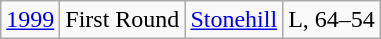<table class="wikitable">
<tr align="center">
<td><a href='#'>1999</a></td>
<td>First Round</td>
<td><a href='#'>Stonehill</a></td>
<td>L, 64–54</td>
</tr>
</table>
